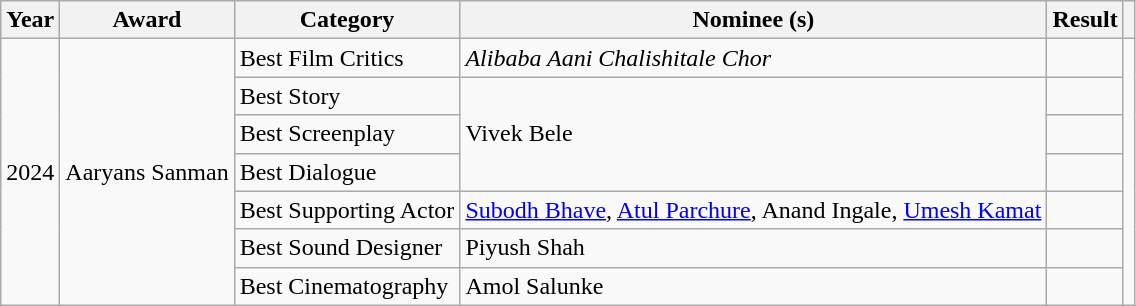<table class="wikitable">
<tr>
<th>Year</th>
<th>Award</th>
<th>Category</th>
<th>Nominee (s)</th>
<th>Result</th>
<th></th>
</tr>
<tr>
<td rowspan="7">2024</td>
<td rowspan="7">Aaryans Sanman</td>
<td>Best Film Critics</td>
<td><em>Alibaba Aani Chalishitale Chor</em></td>
<td></td>
<td rowspan="7"></td>
</tr>
<tr>
<td>Best Story</td>
<td rowspan="3">Vivek Bele</td>
<td></td>
</tr>
<tr>
<td>Best Screenplay</td>
<td></td>
</tr>
<tr>
<td>Best Dialogue</td>
<td></td>
</tr>
<tr>
<td>Best Supporting Actor</td>
<td><a href='#'>Subodh Bhave</a>, <a href='#'>Atul Parchure</a>, Anand Ingale, <a href='#'>Umesh Kamat</a></td>
<td></td>
</tr>
<tr>
<td>Best Sound Designer</td>
<td>Piyush Shah</td>
<td></td>
</tr>
<tr>
<td>Best Cinematography</td>
<td>Amol Salunke</td>
<td></td>
</tr>
</table>
